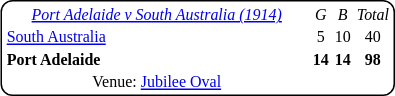<table style="margin-right:4px; margin-top:8px; margin-left:4px; float:right; border:1px #000 solid; border-radius:8px; background:#fff; font-family:Verdana; font-size:8pt; text-align:center;">
<tr>
<td width=200><em><a href='#'>Port Adelaide v South Australia (1914)</a></em></td>
<td><em>G</em></td>
<td><em>B</em></td>
<td><em>Total</em></td>
</tr>
<tr>
<td style="text-align:left"><a href='#'>South Australia</a></td>
<td>5</td>
<td>10</td>
<td>40</td>
</tr>
<tr>
<td style="text-align:left"><strong>Port Adelaide</strong></td>
<td><strong>14</strong></td>
<td><strong>14</strong></td>
<td><strong>98</strong></td>
</tr>
<tr>
<td>Venue: <a href='#'>Jubilee Oval</a></td>
<td colspan=3></td>
</tr>
</table>
